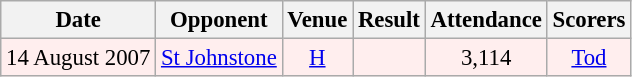<table class="wikitable sortable" style="font-size:95%; text-align:center">
<tr>
<th>Date</th>
<th>Opponent</th>
<th>Venue</th>
<th>Result</th>
<th>Attendance</th>
<th>Scorers</th>
</tr>
<tr bgcolor = "#FFEEEE">
<td>14 August 2007</td>
<td><a href='#'>St Johnstone</a></td>
<td><a href='#'>H</a></td>
<td><em></em></td>
<td>3,114</td>
<td><a href='#'>Tod</a></td>
</tr>
</table>
